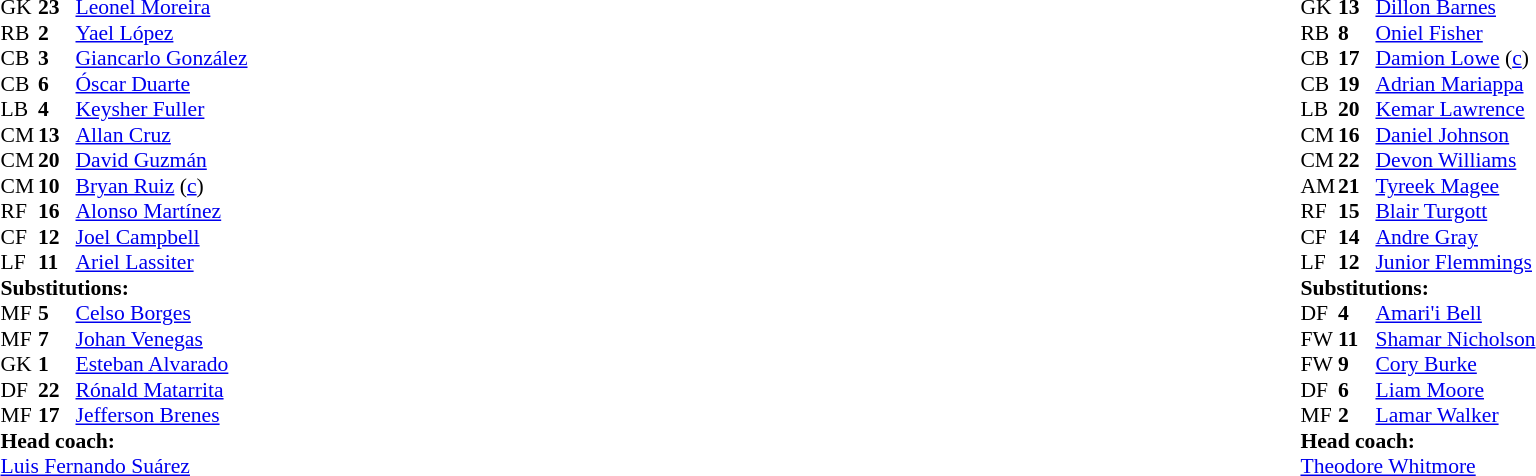<table width="100%">
<tr>
<td valign="top" width="40%"><br><table style="font-size:90%" cellspacing="0" cellpadding="0">
<tr>
<th width=25></th>
<th width=25></th>
</tr>
<tr>
<td>GK</td>
<td><strong>23</strong></td>
<td><a href='#'>Leonel Moreira</a></td>
<td></td>
</tr>
<tr>
<td>RB</td>
<td><strong>2</strong></td>
<td><a href='#'>Yael López</a></td>
<td></td>
<td></td>
</tr>
<tr>
<td>CB</td>
<td><strong>3</strong></td>
<td><a href='#'>Giancarlo González</a></td>
</tr>
<tr>
<td>CB</td>
<td><strong>6</strong></td>
<td><a href='#'>Óscar Duarte</a></td>
</tr>
<tr>
<td>LB</td>
<td><strong>4</strong></td>
<td><a href='#'>Keysher Fuller</a></td>
</tr>
<tr>
<td>CM</td>
<td><strong>13</strong></td>
<td><a href='#'>Allan Cruz</a></td>
<td></td>
<td></td>
</tr>
<tr>
<td>CM</td>
<td><strong>20</strong></td>
<td><a href='#'>David Guzmán</a></td>
</tr>
<tr>
<td>CM</td>
<td><strong>10</strong></td>
<td><a href='#'>Bryan Ruiz</a> (<a href='#'>c</a>)</td>
<td></td>
<td></td>
</tr>
<tr>
<td>RF</td>
<td><strong>16</strong></td>
<td><a href='#'>Alonso Martínez</a></td>
<td></td>
<td></td>
</tr>
<tr>
<td>CF</td>
<td><strong>12</strong></td>
<td><a href='#'>Joel Campbell</a></td>
</tr>
<tr>
<td>LF</td>
<td><strong>11</strong></td>
<td><a href='#'>Ariel Lassiter</a></td>
<td></td>
<td></td>
</tr>
<tr>
<td colspan=3><strong>Substitutions:</strong></td>
</tr>
<tr>
<td>MF</td>
<td><strong>5</strong></td>
<td><a href='#'>Celso Borges</a></td>
<td></td>
<td></td>
</tr>
<tr>
<td>MF</td>
<td><strong>7</strong></td>
<td><a href='#'>Johan Venegas</a></td>
<td></td>
<td></td>
</tr>
<tr>
<td>GK</td>
<td><strong>1</strong></td>
<td><a href='#'>Esteban Alvarado</a></td>
<td></td>
<td></td>
</tr>
<tr>
<td>DF</td>
<td><strong>22</strong></td>
<td><a href='#'>Rónald Matarrita</a></td>
<td></td>
<td></td>
</tr>
<tr>
<td>MF</td>
<td><strong>17</strong></td>
<td><a href='#'>Jefferson Brenes</a></td>
<td></td>
<td></td>
</tr>
<tr>
<td colspan=3><strong>Head coach:</strong></td>
</tr>
<tr>
<td colspan=3> <a href='#'>Luis Fernando Suárez</a></td>
</tr>
</table>
</td>
<td valign="top"></td>
<td valign="top" width="50%"><br><table style="font-size:90%; margin:auto" cellspacing="0" cellpadding="0">
<tr>
<th width=25></th>
<th width=25></th>
</tr>
<tr>
<td>GK</td>
<td><strong>13</strong></td>
<td><a href='#'>Dillon Barnes</a></td>
</tr>
<tr>
<td>RB</td>
<td><strong>8</strong></td>
<td><a href='#'>Oniel Fisher</a></td>
<td></td>
</tr>
<tr>
<td>CB</td>
<td><strong>17</strong></td>
<td><a href='#'>Damion Lowe</a> (<a href='#'>c</a>)</td>
</tr>
<tr>
<td>CB</td>
<td><strong>19</strong></td>
<td><a href='#'>Adrian Mariappa</a></td>
</tr>
<tr>
<td>LB</td>
<td><strong>20</strong></td>
<td><a href='#'>Kemar Lawrence</a></td>
<td></td>
<td></td>
</tr>
<tr>
<td>CM</td>
<td><strong>16</strong></td>
<td><a href='#'>Daniel Johnson</a></td>
<td></td>
<td></td>
</tr>
<tr>
<td>CM</td>
<td><strong>22</strong></td>
<td><a href='#'>Devon Williams</a></td>
</tr>
<tr>
<td>AM</td>
<td><strong>21</strong></td>
<td><a href='#'>Tyreek Magee</a></td>
<td></td>
<td></td>
</tr>
<tr>
<td>RF</td>
<td><strong>15</strong></td>
<td><a href='#'>Blair Turgott</a></td>
<td></td>
<td></td>
</tr>
<tr>
<td>CF</td>
<td><strong>14</strong></td>
<td><a href='#'>Andre Gray</a></td>
<td></td>
<td></td>
</tr>
<tr>
<td>LF</td>
<td><strong>12</strong></td>
<td><a href='#'>Junior Flemmings</a></td>
</tr>
<tr>
<td colspan=3><strong>Substitutions:</strong></td>
</tr>
<tr>
<td>DF</td>
<td><strong>4</strong></td>
<td><a href='#'>Amari'i Bell</a></td>
<td></td>
<td></td>
</tr>
<tr>
<td>FW</td>
<td><strong>11</strong></td>
<td><a href='#'>Shamar Nicholson</a></td>
<td></td>
<td></td>
</tr>
<tr>
<td>FW</td>
<td><strong>9</strong></td>
<td><a href='#'>Cory Burke</a></td>
<td></td>
<td></td>
</tr>
<tr>
<td>DF</td>
<td><strong>6</strong></td>
<td><a href='#'>Liam Moore</a></td>
<td></td>
<td></td>
</tr>
<tr>
<td>MF</td>
<td><strong>2</strong></td>
<td><a href='#'>Lamar Walker</a></td>
<td></td>
<td></td>
</tr>
<tr>
<td colspan=3><strong>Head coach:</strong></td>
</tr>
<tr>
<td colspan=3><a href='#'>Theodore Whitmore</a></td>
</tr>
</table>
</td>
</tr>
</table>
